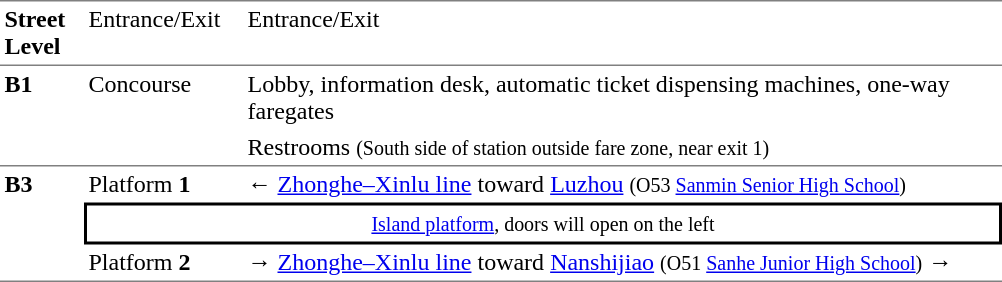<table table border=0 cellspacing=0 cellpadding=3>
<tr>
<td style="border-bottom:solid 1px gray;border-top:solid 1px gray;" width=50 valign=top><strong>Street Level</strong></td>
<td style="border-top:solid 1px gray;border-bottom:solid 1px gray;" width=100 valign=top>Entrance/Exit</td>
<td style="border-top:solid 1px gray;border-bottom:solid 1px gray;" width=500 valign=top>Entrance/Exit</td>
</tr>
<tr>
<td style="border-bottom:solid 1px gray;" rowspan=2 valign=top><strong>B1</strong></td>
<td style="border-bottom:solid 1px gray;" rowspan=2 valign=top>Concourse</td>
<td width=500>Lobby, information desk, automatic ticket dispensing machines, one-way faregates</td>
</tr>
<tr>
<td style="border-bottom:solid 1px gray;">Restrooms <small>(South side of station outside fare zone, near exit 1)</small></td>
</tr>
<tr>
<td style="border-bottom:solid 1px gray;" rowspan=3 valign=top><strong>B3</strong></td>
<td>Platform <span><strong>1</strong></span></td>
<td>←  <a href='#'>Zhonghe–Xinlu line</a> toward <a href='#'>Luzhou</a> <small>(O53 <a href='#'>Sanmin Senior High School</a>)</small></td>
</tr>
<tr>
<td style="border-top:solid 2px black;border-right:solid 2px black;border-left:solid 2px black;border-bottom:solid 2px black;text-align:center;" colspan=2><small><a href='#'>Island platform</a>, doors will open on the left</small></td>
</tr>
<tr>
<td style="border-bottom:solid 1px gray;">Platform <span><strong>2</strong></span></td>
<td style="border-bottom:solid 1px gray;"><span>→</span>  <a href='#'>Zhonghe–Xinlu line</a> toward <a href='#'>Nanshijiao</a> <small>(O51 <a href='#'>Sanhe Junior High School</a>)</small> →</td>
</tr>
</table>
